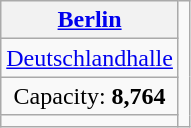<table class="wikitable" style="text-align: center;">
<tr>
<th><a href='#'>Berlin</a></th>
<td rowspan="4"></td>
</tr>
<tr>
<td><a href='#'>Deutschlandhalle</a></td>
</tr>
<tr>
<td>Capacity: <strong>8,764</strong></td>
</tr>
<tr>
<td></td>
</tr>
</table>
